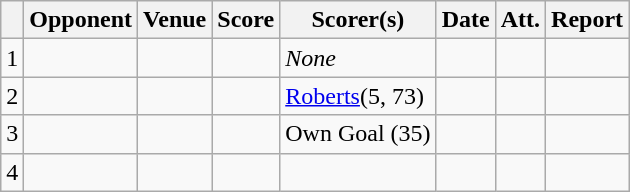<table class="wikitable">
<tr>
<th></th>
<th>Opponent</th>
<th>Venue</th>
<th>Score</th>
<th>Scorer(s)</th>
<th>Date</th>
<th>Att.</th>
<th>Report</th>
</tr>
<tr>
<td>1</td>
<td></td>
<td></td>
<td></td>
<td><em>None</em></td>
<td></td>
<td></td>
<td></td>
</tr>
<tr>
<td>2</td>
<td></td>
<td></td>
<td></td>
<td><a href='#'>Roberts</a>(5, 73)</td>
<td></td>
<td></td>
<td></td>
</tr>
<tr>
<td>3</td>
<td></td>
<td></td>
<td></td>
<td>Own Goal (35)</td>
<td></td>
<td></td>
<td></td>
</tr>
<tr>
<td>4</td>
<td></td>
<td></td>
<td></td>
<td></td>
<td></td>
<td></td>
<td></td>
</tr>
</table>
